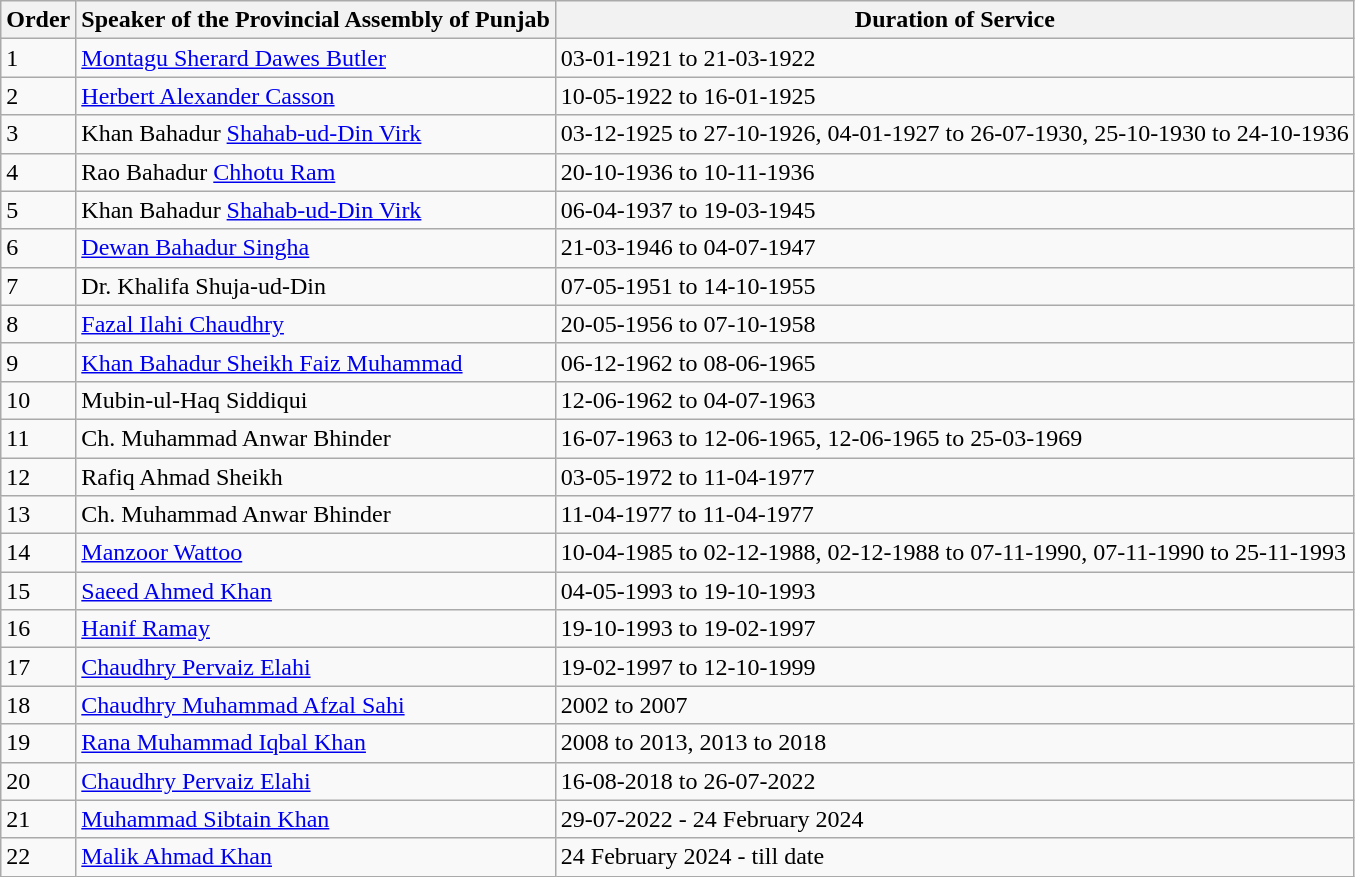<table class="wikitable">
<tr>
<th>Order</th>
<th>Speaker of the Provincial Assembly of Punjab</th>
<th>Duration of Service</th>
</tr>
<tr>
<td>1</td>
<td><a href='#'>Montagu Sherard Dawes Butler</a></td>
<td>03-01-1921 to 21-03-1922</td>
</tr>
<tr>
<td>2</td>
<td><a href='#'>Herbert Alexander Casson</a></td>
<td>10-05-1922 to 16-01-1925</td>
</tr>
<tr>
<td>3</td>
<td>Khan Bahadur <a href='#'>Shahab-ud-Din Virk</a></td>
<td>03-12-1925 to 27-10-1926, 04-01-1927 to 26-07-1930, 25-10-1930 to 24-10-1936</td>
</tr>
<tr>
<td>4</td>
<td>Rao Bahadur <a href='#'>Chhotu Ram</a></td>
<td>20-10-1936 to 10-11-1936</td>
</tr>
<tr>
<td>5</td>
<td>Khan Bahadur <a href='#'>Shahab-ud-Din Virk</a></td>
<td>06-04-1937 to 19-03-1945</td>
</tr>
<tr>
<td>6</td>
<td><a href='#'>Dewan Bahadur Singha</a></td>
<td>21-03-1946 to 04-07-1947</td>
</tr>
<tr>
<td>7</td>
<td>Dr. Khalifa Shuja-ud-Din</td>
<td>07-05-1951 to 14-10-1955</td>
</tr>
<tr>
<td>8</td>
<td><a href='#'>Fazal Ilahi Chaudhry</a></td>
<td>20-05-1956 to 07-10-1958</td>
</tr>
<tr>
<td>9</td>
<td><a href='#'>Khan Bahadur Sheikh Faiz Muhammad</a></td>
<td>06-12-1962 to 08-06-1965</td>
</tr>
<tr>
<td>10</td>
<td>Mubin-ul-Haq Siddiqui</td>
<td>12-06-1962 to 04-07-1963</td>
</tr>
<tr>
<td>11</td>
<td>Ch. Muhammad Anwar Bhinder</td>
<td>16-07-1963 to 12-06-1965, 12-06-1965 to 25-03-1969</td>
</tr>
<tr>
<td>12</td>
<td>Rafiq Ahmad Sheikh</td>
<td>03-05-1972 to 11-04-1977</td>
</tr>
<tr>
<td>13</td>
<td>Ch. Muhammad Anwar Bhinder</td>
<td>11-04-1977 to 11-04-1977</td>
</tr>
<tr>
<td>14</td>
<td><a href='#'>Manzoor Wattoo</a></td>
<td>10-04-1985 to 02-12-1988, 02-12-1988 to 07-11-1990, 07-11-1990 to 25-11-1993</td>
</tr>
<tr>
<td>15</td>
<td><a href='#'>Saeed Ahmed Khan</a></td>
<td>04-05-1993 to 19-10-1993</td>
</tr>
<tr>
<td>16</td>
<td><a href='#'>Hanif Ramay</a></td>
<td>19-10-1993 to 19-02-1997</td>
</tr>
<tr>
<td>17</td>
<td><a href='#'>Chaudhry Pervaiz Elahi</a></td>
<td>19-02-1997 to 12-10-1999</td>
</tr>
<tr>
<td>18</td>
<td><a href='#'>Chaudhry Muhammad Afzal Sahi</a></td>
<td>2002 to 2007</td>
</tr>
<tr>
<td>19</td>
<td><a href='#'>Rana Muhammad Iqbal Khan</a></td>
<td>2008 to 2013, 2013 to 2018</td>
</tr>
<tr>
<td>20</td>
<td><a href='#'>Chaudhry Pervaiz Elahi</a></td>
<td>16-08-2018 to 26-07-2022</td>
</tr>
<tr>
<td>21</td>
<td><a href='#'>Muhammad Sibtain Khan</a></td>
<td>29-07-2022 - 24 February 2024</td>
</tr>
<tr>
<td>22</td>
<td><a href='#'>Malik Ahmad Khan</a></td>
<td>24 February 2024 - till date</td>
</tr>
</table>
